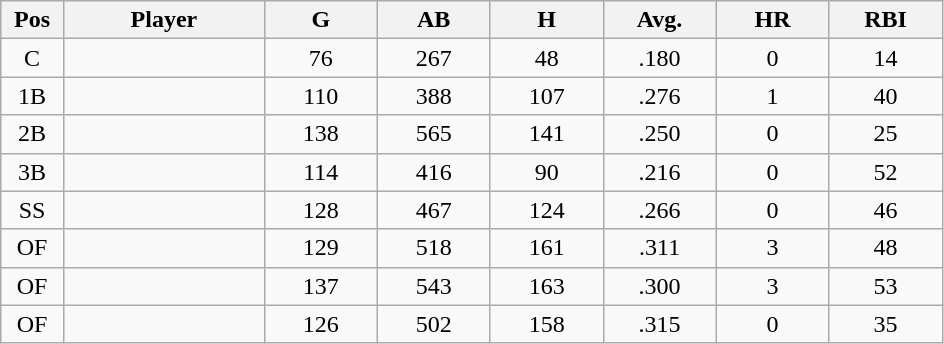<table class="wikitable sortable">
<tr>
<th bgcolor="#DDDDFF" width="5%">Pos</th>
<th bgcolor="#DDDDFF" width="16%">Player</th>
<th bgcolor="#DDDDFF" width="9%">G</th>
<th bgcolor="#DDDDFF" width="9%">AB</th>
<th bgcolor="#DDDDFF" width="9%">H</th>
<th bgcolor="#DDDDFF" width="9%">Avg.</th>
<th bgcolor="#DDDDFF" width="9%">HR</th>
<th bgcolor="#DDDDFF" width="9%">RBI</th>
</tr>
<tr align="center">
<td>C</td>
<td></td>
<td>76</td>
<td>267</td>
<td>48</td>
<td>.180</td>
<td>0</td>
<td>14</td>
</tr>
<tr align="center">
<td>1B</td>
<td></td>
<td>110</td>
<td>388</td>
<td>107</td>
<td>.276</td>
<td>1</td>
<td>40</td>
</tr>
<tr align="center">
<td>2B</td>
<td></td>
<td>138</td>
<td>565</td>
<td>141</td>
<td>.250</td>
<td>0</td>
<td>25</td>
</tr>
<tr align="center">
<td>3B</td>
<td></td>
<td>114</td>
<td>416</td>
<td>90</td>
<td>.216</td>
<td>0</td>
<td>52</td>
</tr>
<tr align="center">
<td>SS</td>
<td></td>
<td>128</td>
<td>467</td>
<td>124</td>
<td>.266</td>
<td>0</td>
<td>46</td>
</tr>
<tr align="center">
<td>OF</td>
<td></td>
<td>129</td>
<td>518</td>
<td>161</td>
<td>.311</td>
<td>3</td>
<td>48</td>
</tr>
<tr align="center">
<td>OF</td>
<td></td>
<td>137</td>
<td>543</td>
<td>163</td>
<td>.300</td>
<td>3</td>
<td>53</td>
</tr>
<tr align="center">
<td>OF</td>
<td></td>
<td>126</td>
<td>502</td>
<td>158</td>
<td>.315</td>
<td>0</td>
<td>35</td>
</tr>
</table>
